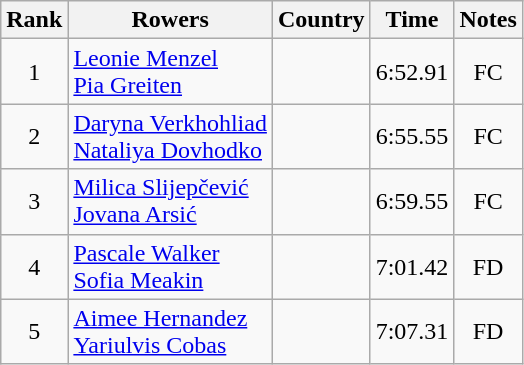<table class="wikitable" style="text-align:center">
<tr>
<th>Rank</th>
<th>Rowers</th>
<th>Country</th>
<th>Time</th>
<th>Notes</th>
</tr>
<tr>
<td>1</td>
<td align="left"><a href='#'>Leonie Menzel</a><br><a href='#'>Pia Greiten</a></td>
<td align="left"></td>
<td>6:52.91</td>
<td>FC</td>
</tr>
<tr>
<td>2</td>
<td align="left"><a href='#'>Daryna Verkhohliad</a><br><a href='#'>Nataliya Dovhodko</a></td>
<td align="left"></td>
<td>6:55.55</td>
<td>FC</td>
</tr>
<tr>
<td>3</td>
<td align="left"><a href='#'>Milica Slijepčević</a><br><a href='#'>Jovana Arsić</a></td>
<td align="left"></td>
<td>6:59.55</td>
<td>FC</td>
</tr>
<tr>
<td>4</td>
<td align="left"><a href='#'>Pascale Walker</a><br><a href='#'>Sofia Meakin</a></td>
<td align="left"></td>
<td>7:01.42</td>
<td>FD</td>
</tr>
<tr>
<td>5</td>
<td align="left"><a href='#'>Aimee Hernandez</a><br><a href='#'>Yariulvis Cobas</a></td>
<td align="left"></td>
<td>7:07.31</td>
<td>FD</td>
</tr>
</table>
